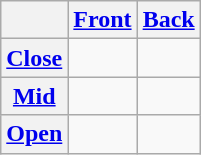<table class="wikitable">
<tr>
<th></th>
<th><a href='#'>Front</a></th>
<th><a href='#'>Back</a></th>
</tr>
<tr align="center">
<th><a href='#'>Close</a></th>
<td> </td>
<td> </td>
</tr>
<tr align="center">
<th><a href='#'>Mid</a></th>
<td> </td>
<td> </td>
</tr>
<tr align="center">
<th><a href='#'>Open</a></th>
<td></td>
<td> </td>
</tr>
</table>
